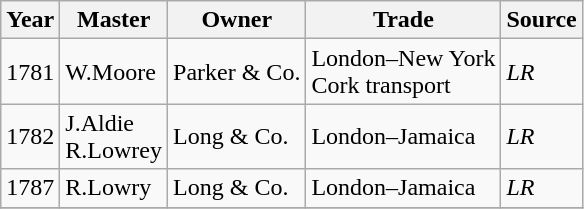<table class=" wikitable">
<tr>
<th>Year</th>
<th>Master</th>
<th>Owner</th>
<th>Trade</th>
<th>Source</th>
</tr>
<tr>
<td>1781</td>
<td>W.Moore</td>
<td>Parker & Co.</td>
<td>London–New York<br>Cork transport</td>
<td><em>LR</em></td>
</tr>
<tr>
<td>1782</td>
<td>J.Aldie<br>R.Lowrey</td>
<td>Long & Co.</td>
<td>London–Jamaica</td>
<td><em>LR</em></td>
</tr>
<tr>
<td>1787</td>
<td>R.Lowry</td>
<td>Long & Co.</td>
<td>London–Jamaica</td>
<td><em>LR</em></td>
</tr>
<tr>
</tr>
</table>
